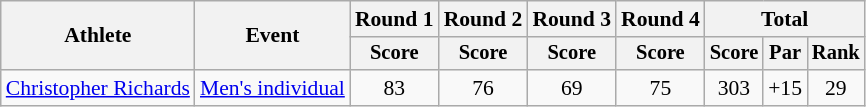<table class=wikitable style=font-size:90%;text-align:center>
<tr>
<th rowspan=2>Athlete</th>
<th rowspan=2>Event</th>
<th>Round 1</th>
<th>Round 2</th>
<th>Round 3</th>
<th>Round 4</th>
<th colspan=3>Total</th>
</tr>
<tr style=font-size:95%>
<th>Score</th>
<th>Score</th>
<th>Score</th>
<th>Score</th>
<th>Score</th>
<th>Par</th>
<th>Rank</th>
</tr>
<tr>
<td align=left><a href='#'>Christopher Richards</a></td>
<td align=left><a href='#'>Men's individual</a></td>
<td>83</td>
<td>76</td>
<td>69</td>
<td>75</td>
<td>303</td>
<td>+15</td>
<td>29</td>
</tr>
</table>
